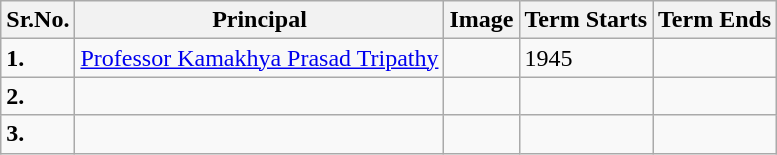<table class="wikitable sortable">
<tr>
<th>Sr.No.</th>
<th>Principal</th>
<th>Image</th>
<th><strong>Term Starts</strong></th>
<th><strong>Term Ends</strong></th>
</tr>
<tr>
<td><strong>1.</strong></td>
<td><a href='#'>Professor Kamakhya Prasad Tripathy</a></td>
<td></td>
<td>1945</td>
<td></td>
</tr>
<tr>
<td><strong>2.</strong></td>
<td></td>
<td></td>
<td></td>
<td></td>
</tr>
<tr>
<td><strong>3.</strong></td>
<td></td>
<td></td>
<td></td>
<td></td>
</tr>
</table>
